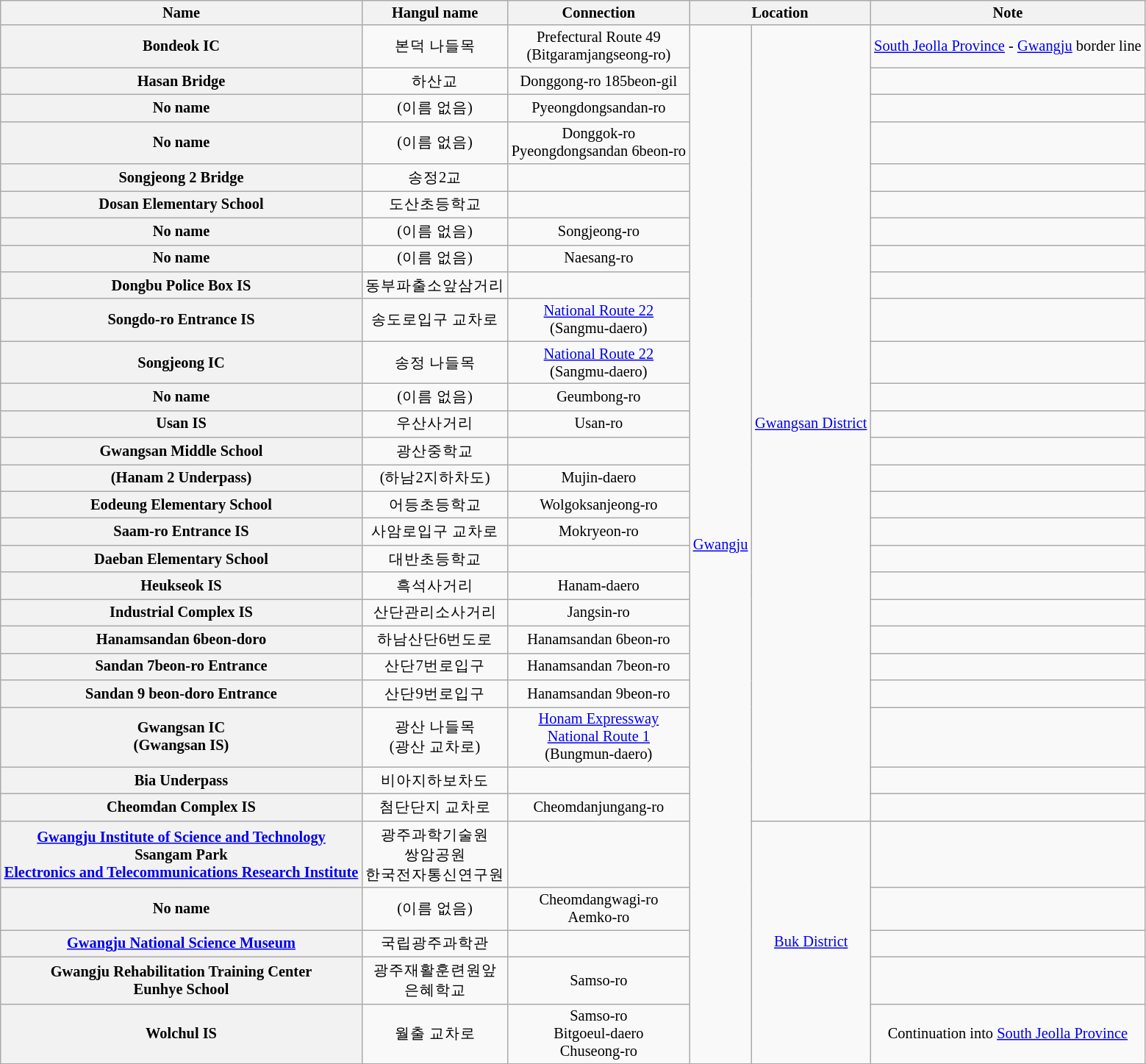<table class="wikitable" style="font-size: 85%; text-align: center;">
<tr>
<th>Name </th>
<th>Hangul name</th>
<th>Connection</th>
<th colspan="2">Location</th>
<th>Note</th>
</tr>
<tr>
<th>Bondeok IC</th>
<td>본덕 나들목</td>
<td>Prefectural Route 49<br>(Bitgaramjangseong-ro)</td>
<td rowspan=31><a href='#'>Gwangju</a></td>
<td rowspan=26><a href='#'>Gwangsan District</a></td>
<td><a href='#'>South Jeolla Province</a> - <a href='#'>Gwangju</a> border line</td>
</tr>
<tr>
<th>Hasan Bridge</th>
<td>하산교</td>
<td>Donggong-ro 185beon-gil</td>
<td></td>
</tr>
<tr>
<th>No name</th>
<td>(이름 없음)</td>
<td>Pyeongdongsandan-ro</td>
<td></td>
</tr>
<tr>
<th>No name</th>
<td>(이름 없음)</td>
<td>Donggok-ro<br>Pyeongdongsandan 6beon-ro</td>
<td></td>
</tr>
<tr>
<th>Songjeong 2 Bridge</th>
<td>송정2교</td>
<td></td>
<td></td>
</tr>
<tr>
<th>Dosan Elementary School</th>
<td>도산초등학교</td>
<td></td>
<td></td>
</tr>
<tr>
<th>No name</th>
<td>(이름 없음)</td>
<td>Songjeong-ro</td>
<td></td>
</tr>
<tr>
<th>No name</th>
<td>(이름 없음)</td>
<td>Naesang-ro</td>
<td></td>
</tr>
<tr>
<th>Dongbu Police Box IS</th>
<td>동부파출소앞삼거리</td>
<td></td>
<td></td>
</tr>
<tr>
<th>Songdo-ro Entrance IS</th>
<td>송도로입구 교차로</td>
<td><a href='#'>National Route 22</a><br>(Sangmu-daero)</td>
<td></td>
</tr>
<tr>
<th>Songjeong IC</th>
<td>송정 나들목</td>
<td><a href='#'>National Route 22</a><br>(Sangmu-daero)</td>
<td></td>
</tr>
<tr>
<th>No name</th>
<td>(이름 없음)</td>
<td>Geumbong-ro</td>
<td></td>
</tr>
<tr>
<th>Usan IS</th>
<td>우산사거리</td>
<td>Usan-ro</td>
<td></td>
</tr>
<tr>
<th>Gwangsan Middle School</th>
<td>광산중학교</td>
<td></td>
<td></td>
</tr>
<tr>
<th>(Hanam 2 Underpass)</th>
<td>(하남2지하차도)</td>
<td>Mujin-daero</td>
<td></td>
</tr>
<tr>
<th>Eodeung Elementary School</th>
<td>어등초등학교</td>
<td>Wolgoksanjeong-ro</td>
<td></td>
</tr>
<tr>
<th>Saam-ro Entrance IS</th>
<td>사암로입구 교차로</td>
<td>Mokryeon-ro</td>
<td></td>
</tr>
<tr>
<th>Daeban Elementary School</th>
<td>대반초등학교</td>
<td></td>
<td></td>
</tr>
<tr>
<th>Heukseok IS</th>
<td>흑석사거리</td>
<td>Hanam-daero</td>
<td></td>
</tr>
<tr>
<th>Industrial Complex IS</th>
<td>산단관리소사거리</td>
<td>Jangsin-ro</td>
<td></td>
</tr>
<tr>
<th>Hanamsandan 6beon-doro</th>
<td>하남산단6번도로</td>
<td>Hanamsandan 6beon-ro</td>
<td></td>
</tr>
<tr>
<th>Sandan 7beon-ro Entrance</th>
<td>산단7번로입구</td>
<td>Hanamsandan 7beon-ro</td>
<td></td>
</tr>
<tr>
<th>Sandan 9 beon-doro Entrance</th>
<td>산단9번로입구</td>
<td>Hanamsandan 9beon-ro</td>
<td></td>
</tr>
<tr>
<th>Gwangsan IC<br>(Gwangsan IS)</th>
<td>광산 나들목<br>(광산 교차로)</td>
<td><a href='#'>Honam Expressway</a><br><a href='#'>National Route 1</a><br>(Bungmun-daero)</td>
<td></td>
</tr>
<tr>
<th>Bia Underpass</th>
<td>비아지하보차도</td>
<td></td>
<td></td>
</tr>
<tr>
<th>Cheomdan Complex IS</th>
<td>첨단단지 교차로</td>
<td>Cheomdanjungang-ro</td>
<td></td>
</tr>
<tr>
<th><a href='#'>Gwangju Institute of Science and Technology</a><br>Ssangam Park<br><a href='#'>Electronics and Telecommunications Research Institute</a></th>
<td>광주과학기술원<br>쌍암공원<br>한국전자통신연구원</td>
<td></td>
<td rowspan=5><a href='#'>Buk District</a></td>
<td></td>
</tr>
<tr>
<th>No name</th>
<td>(이름 없음)</td>
<td>Cheomdangwagi-ro<br>Aemko-ro</td>
<td></td>
</tr>
<tr>
<th><a href='#'>Gwangju National Science Museum</a></th>
<td>국립광주과학관</td>
<td></td>
<td></td>
</tr>
<tr>
<th>Gwangju Rehabilitation Training Center<br>Eunhye School</th>
<td>광주재활훈련원앞<br>은혜학교</td>
<td>Samso-ro</td>
<td></td>
</tr>
<tr>
<th>Wolchul IS</th>
<td>월출 교차로</td>
<td>Samso-ro<br>Bitgoeul-daero<br>Chuseong-ro</td>
<td>Continuation into <a href='#'>South Jeolla Province</a></td>
</tr>
<tr>
</tr>
</table>
